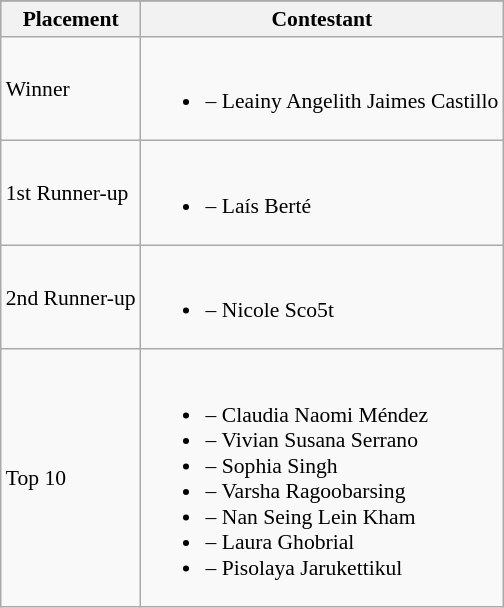<table class="wikitable sortable" style="font-size: 90%;" border="2" cellpadding="4" background: #f9f9f9;>
<tr align="center">
</tr>
<tr bgcolor="#CCCCCC" align="center">
<th>Placement</th>
<th>Contestant</th>
</tr>
<tr>
<td>Winner</td>
<td><br><ul><li> – Leainy Angelith Jaimes Castillo</li></ul></td>
</tr>
<tr>
<td>1st Runner-up</td>
<td><br><ul><li> – Laís Berté</li></ul></td>
</tr>
<tr>
<td>2nd Runner-up</td>
<td><br><ul><li> – Nicole Sco5t</li></ul></td>
</tr>
<tr>
<td>Top 10</td>
<td><br><ul><li> – Claudia Naomi Méndez</li><li> – Vivian Susana Serrano</li><li> – Sophia Singh</li><li> – Varsha Ragoobarsing</li><li> – Nan Seing Lein Kham</li><li> – Laura Ghobrial</li><li> – Pisolaya Jarukettikul</li></ul></td>
</tr>
</table>
